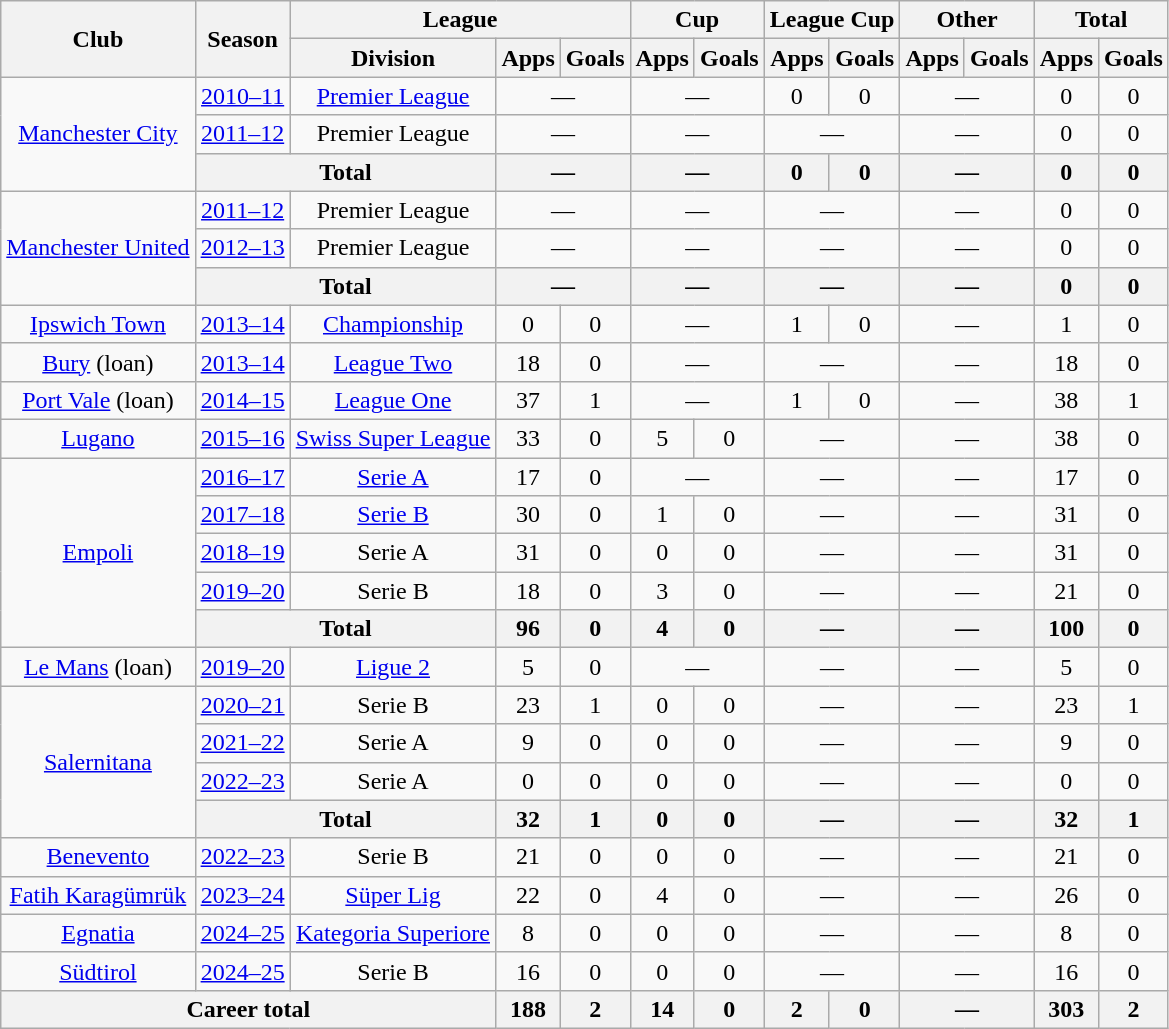<table class="wikitable" style="text-align:center">
<tr>
<th rowspan="2">Club</th>
<th rowspan="2">Season</th>
<th colspan="3">League</th>
<th colspan="2">Cup</th>
<th colspan="2">League Cup</th>
<th colspan="2">Other</th>
<th colspan="2">Total</th>
</tr>
<tr>
<th>Division</th>
<th>Apps</th>
<th>Goals</th>
<th>Apps</th>
<th>Goals</th>
<th>Apps</th>
<th>Goals</th>
<th>Apps</th>
<th>Goals</th>
<th>Apps</th>
<th>Goals</th>
</tr>
<tr>
<td rowspan="3"><a href='#'>Manchester City</a></td>
<td><a href='#'>2010–11</a></td>
<td><a href='#'>Premier League</a></td>
<td colspan="2">—</td>
<td colspan="2">—</td>
<td>0</td>
<td>0</td>
<td colspan="2">—</td>
<td>0</td>
<td>0</td>
</tr>
<tr>
<td><a href='#'>2011–12</a></td>
<td>Premier League</td>
<td colspan="2">—</td>
<td colspan="2">—</td>
<td colspan="2">—</td>
<td colspan="2">—</td>
<td>0</td>
<td>0</td>
</tr>
<tr>
<th colspan="2">Total</th>
<th colspan="2">—</th>
<th colspan="2">—</th>
<th>0</th>
<th>0</th>
<th colspan="2">—</th>
<th>0</th>
<th>0</th>
</tr>
<tr>
<td rowspan="3"><a href='#'>Manchester United</a></td>
<td><a href='#'>2011–12</a></td>
<td>Premier League</td>
<td colspan="2">—</td>
<td colspan="2">—</td>
<td colspan="2">—</td>
<td colspan="2">—</td>
<td>0</td>
<td>0</td>
</tr>
<tr>
<td><a href='#'>2012–13</a></td>
<td>Premier League</td>
<td colspan="2">—</td>
<td colspan="2">—</td>
<td colspan="2">—</td>
<td colspan="2">—</td>
<td>0</td>
<td>0</td>
</tr>
<tr>
<th colspan="2">Total</th>
<th colspan="2">—</th>
<th colspan="2">—</th>
<th colspan="2">—</th>
<th colspan="2">—</th>
<th>0</th>
<th>0</th>
</tr>
<tr>
<td rowspan="1"><a href='#'>Ipswich Town</a></td>
<td><a href='#'>2013–14</a></td>
<td><a href='#'>Championship</a></td>
<td>0</td>
<td>0</td>
<td colspan="2">—</td>
<td>1</td>
<td>0</td>
<td colspan="2">—</td>
<td>1</td>
<td>0</td>
</tr>
<tr>
<td><a href='#'>Bury</a> (loan)</td>
<td><a href='#'>2013–14</a></td>
<td><a href='#'>League Two</a></td>
<td>18</td>
<td>0</td>
<td colspan="2">—</td>
<td colspan="2">—</td>
<td colspan="2">—</td>
<td>18</td>
<td>0</td>
</tr>
<tr>
<td><a href='#'>Port Vale</a> (loan)</td>
<td><a href='#'>2014–15</a></td>
<td><a href='#'>League One</a></td>
<td>37</td>
<td>1</td>
<td colspan="2">—</td>
<td>1</td>
<td>0</td>
<td colspan="2">—</td>
<td>38</td>
<td>1</td>
</tr>
<tr>
<td><a href='#'>Lugano</a></td>
<td><a href='#'>2015–16</a></td>
<td><a href='#'>Swiss Super League</a></td>
<td>33</td>
<td>0</td>
<td>5</td>
<td>0</td>
<td colspan="2">—</td>
<td colspan="2">—</td>
<td>38</td>
<td>0</td>
</tr>
<tr>
<td rowspan="5"><a href='#'>Empoli</a></td>
<td><a href='#'>2016–17</a></td>
<td><a href='#'>Serie A</a></td>
<td>17</td>
<td>0</td>
<td colspan="2">—</td>
<td colspan="2">—</td>
<td colspan="2">—</td>
<td>17</td>
<td>0</td>
</tr>
<tr>
<td><a href='#'>2017–18</a></td>
<td><a href='#'>Serie B</a></td>
<td>30</td>
<td>0</td>
<td>1</td>
<td>0</td>
<td colspan="2">—</td>
<td colspan="2">—</td>
<td>31</td>
<td>0</td>
</tr>
<tr>
<td><a href='#'>2018–19</a></td>
<td>Serie A</td>
<td>31</td>
<td>0</td>
<td>0</td>
<td>0</td>
<td colspan="2">—</td>
<td colspan="2">—</td>
<td>31</td>
<td>0</td>
</tr>
<tr>
<td><a href='#'>2019–20</a></td>
<td>Serie B</td>
<td>18</td>
<td>0</td>
<td>3</td>
<td>0</td>
<td colspan="2">—</td>
<td colspan="2">—</td>
<td>21</td>
<td>0</td>
</tr>
<tr>
<th colspan="2">Total</th>
<th>96</th>
<th>0</th>
<th>4</th>
<th>0</th>
<th colspan="2">—</th>
<th colspan="2">—</th>
<th>100</th>
<th>0</th>
</tr>
<tr>
<td><a href='#'>Le Mans</a> (loan)</td>
<td><a href='#'>2019–20</a></td>
<td><a href='#'>Ligue 2</a></td>
<td>5</td>
<td>0</td>
<td colspan="2">—</td>
<td colspan="2">—</td>
<td colspan="2">—</td>
<td>5</td>
<td>0</td>
</tr>
<tr>
<td rowspan="4"><a href='#'>Salernitana</a></td>
<td><a href='#'>2020–21</a></td>
<td>Serie B</td>
<td>23</td>
<td>1</td>
<td>0</td>
<td>0</td>
<td colspan="2">—</td>
<td colspan="2">—</td>
<td>23</td>
<td>1</td>
</tr>
<tr>
<td><a href='#'>2021–22</a></td>
<td>Serie A</td>
<td>9</td>
<td>0</td>
<td>0</td>
<td>0</td>
<td colspan="2">—</td>
<td colspan="2">—</td>
<td>9</td>
<td>0</td>
</tr>
<tr>
<td><a href='#'>2022–23</a></td>
<td>Serie A</td>
<td>0</td>
<td>0</td>
<td>0</td>
<td>0</td>
<td colspan="2">—</td>
<td colspan="2">—</td>
<td>0</td>
<td>0</td>
</tr>
<tr>
<th colspan="2">Total</th>
<th>32</th>
<th>1</th>
<th>0</th>
<th>0</th>
<th colspan="2">—</th>
<th colspan="2">—</th>
<th>32</th>
<th>1</th>
</tr>
<tr>
<td><a href='#'>Benevento</a></td>
<td><a href='#'>2022–23</a></td>
<td>Serie B</td>
<td>21</td>
<td>0</td>
<td>0</td>
<td>0</td>
<td colspan="2">—</td>
<td colspan="2">—</td>
<td>21</td>
<td>0</td>
</tr>
<tr>
<td><a href='#'>Fatih Karagümrük</a></td>
<td><a href='#'>2023–24</a></td>
<td><a href='#'>Süper Lig</a></td>
<td>22</td>
<td>0</td>
<td>4</td>
<td>0</td>
<td colspan="2">—</td>
<td colspan="2">—</td>
<td>26</td>
<td>0</td>
</tr>
<tr>
<td><a href='#'>Egnatia</a></td>
<td><a href='#'>2024–25</a></td>
<td><a href='#'>Kategoria Superiore</a></td>
<td>8</td>
<td>0</td>
<td>0</td>
<td>0</td>
<td colspan="2">—</td>
<td colspan="2">—</td>
<td>8</td>
<td>0</td>
</tr>
<tr>
<td><a href='#'>Südtirol</a></td>
<td><a href='#'>2024–25</a></td>
<td>Serie B</td>
<td>16</td>
<td>0</td>
<td>0</td>
<td>0</td>
<td colspan="2">—</td>
<td colspan="2">—</td>
<td>16</td>
<td>0</td>
</tr>
<tr>
<th colspan="3">Career total</th>
<th>188</th>
<th>2</th>
<th>14</th>
<th>0</th>
<th>2</th>
<th>0</th>
<th colspan="2">—</th>
<th>303</th>
<th>2</th>
</tr>
</table>
